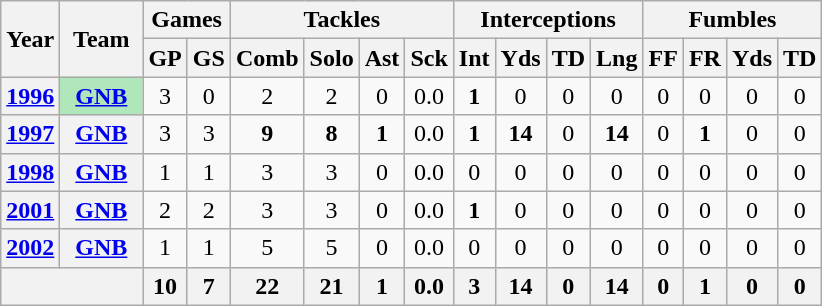<table class="wikitable" style="text-align:center">
<tr>
<th rowspan="2">Year</th>
<th rowspan="2">Team</th>
<th colspan="2">Games</th>
<th colspan="4">Tackles</th>
<th colspan="4">Interceptions</th>
<th colspan="4">Fumbles</th>
</tr>
<tr>
<th>GP</th>
<th>GS</th>
<th>Comb</th>
<th>Solo</th>
<th>Ast</th>
<th>Sck</th>
<th>Int</th>
<th>Yds</th>
<th>TD</th>
<th>Lng</th>
<th>FF</th>
<th>FR</th>
<th>Yds</th>
<th>TD</th>
</tr>
<tr>
<th><a href='#'>1996</a></th>
<th style="background:#afe6ba; width:3em;"><a href='#'>GNB</a></th>
<td>3</td>
<td>0</td>
<td>2</td>
<td>2</td>
<td>0</td>
<td>0.0</td>
<td><strong>1</strong></td>
<td>0</td>
<td>0</td>
<td>0</td>
<td>0</td>
<td>0</td>
<td>0</td>
<td>0</td>
</tr>
<tr>
<th><a href='#'>1997</a></th>
<th><a href='#'>GNB</a></th>
<td>3</td>
<td>3</td>
<td><strong>9</strong></td>
<td><strong>8</strong></td>
<td><strong>1</strong></td>
<td>0.0</td>
<td><strong>1</strong></td>
<td><strong>14</strong></td>
<td>0</td>
<td><strong>14</strong></td>
<td>0</td>
<td><strong>1</strong></td>
<td>0</td>
<td>0</td>
</tr>
<tr>
<th><a href='#'>1998</a></th>
<th><a href='#'>GNB</a></th>
<td>1</td>
<td>1</td>
<td>3</td>
<td>3</td>
<td>0</td>
<td>0.0</td>
<td>0</td>
<td>0</td>
<td>0</td>
<td>0</td>
<td>0</td>
<td>0</td>
<td>0</td>
<td>0</td>
</tr>
<tr>
<th><a href='#'>2001</a></th>
<th><a href='#'>GNB</a></th>
<td>2</td>
<td>2</td>
<td>3</td>
<td>3</td>
<td>0</td>
<td>0.0</td>
<td><strong>1</strong></td>
<td>0</td>
<td>0</td>
<td>0</td>
<td>0</td>
<td>0</td>
<td>0</td>
<td>0</td>
</tr>
<tr>
<th><a href='#'>2002</a></th>
<th><a href='#'>GNB</a></th>
<td>1</td>
<td>1</td>
<td>5</td>
<td>5</td>
<td>0</td>
<td>0.0</td>
<td>0</td>
<td>0</td>
<td>0</td>
<td>0</td>
<td>0</td>
<td>0</td>
<td>0</td>
<td>0</td>
</tr>
<tr>
<th colspan="2"></th>
<th>10</th>
<th>7</th>
<th>22</th>
<th>21</th>
<th>1</th>
<th>0.0</th>
<th>3</th>
<th>14</th>
<th>0</th>
<th>14</th>
<th>0</th>
<th>1</th>
<th>0</th>
<th>0</th>
</tr>
</table>
